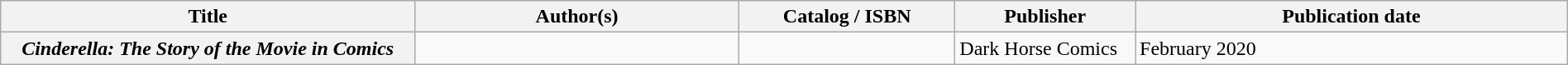<table class="wikitable sortable" style="width:100%;">
<tr>
<th scope="col" style="width:23%;">Title</th>
<th scope="col" style="width:18%;">Author(s)</th>
<th scope="col" style="width:12%;">Catalog / ISBN</th>
<th scope="col" style="width:10%;">Publisher</th>
<th scope="col" style="width:24%;">Publication date</th>
</tr>
<tr>
<th><em>Cinderella: The Story of the Movie in Comics</em></th>
<td></td>
<td></td>
<td>Dark Horse Comics</td>
<td>February 2020</td>
</tr>
</table>
